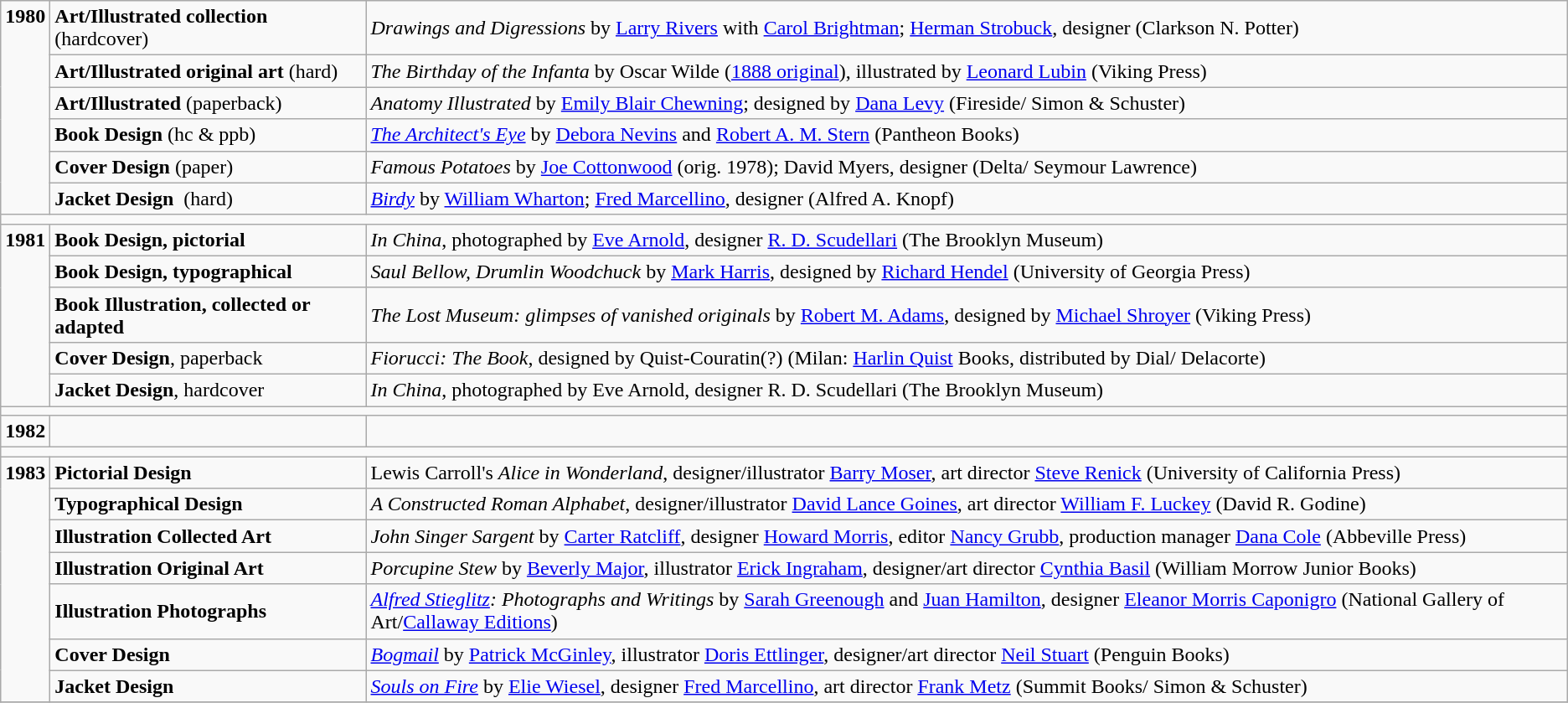<table class=wikitable>
<tr>
<td rowspan=6 valign=top><strong>1980</strong><br></td>
<td><strong>Art/Illustrated collection</strong> (hardcover)</td>
<td><em>Drawings and Digressions</em> by <a href='#'>Larry Rivers</a> with <a href='#'>Carol Brightman</a>; <a href='#'>Herman Strobuck</a>, designer (Clarkson N. Potter)</td>
</tr>
<tr>
<td><strong>Art/Illustrated original art</strong> (hard)</td>
<td><em>The Birthday of the Infanta</em> by Oscar Wilde (<a href='#'>1888 original</a>), illustrated by <a href='#'>Leonard Lubin</a> (Viking Press)</td>
</tr>
<tr>
<td><strong>Art/Illustrated</strong> (paperback)</td>
<td><em>Anatomy Illustrated</em> by <a href='#'>Emily Blair Chewning</a>; designed by <a href='#'>Dana Levy</a> (Fireside/ Simon & Schuster)</td>
</tr>
<tr>
<td><strong>Book Design</strong> (hc & ppb)</td>
<td><em><a href='#'>The Architect's Eye</a></em> by <a href='#'>Debora Nevins</a> and <a href='#'>Robert A. M. Stern</a> (Pantheon Books)</td>
</tr>
<tr>
<td><strong>Cover Design</strong> (paper)</td>
<td><em>Famous Potatoes</em> by <a href='#'>Joe Cottonwood</a> (orig. 1978); David Myers, designer (Delta/ Seymour Lawrence)</td>
</tr>
<tr>
<td><strong>Jacket Design</strong>  (hard)</td>
<td><em><a href='#'>Birdy</a></em> by <a href='#'>William Wharton</a>; <a href='#'>Fred Marcellino</a>, designer (Alfred A. Knopf)</td>
</tr>
<tr>
<td colspan=3></td>
</tr>
<tr>
<td rowspan=5 valign=top><strong>1981</strong><br></td>
<td><strong>Book Design, pictorial</strong></td>
<td><em>In China</em>, photographed by <a href='#'>Eve Arnold</a>, designer <a href='#'>R. D. Scudellari</a> (The Brooklyn Museum)</td>
</tr>
<tr>
<td><strong>Book Design, typographical</strong></td>
<td><em>Saul Bellow, Drumlin Woodchuck</em> by <a href='#'>Mark Harris</a>, designed by <a href='#'>Richard Hendel</a> (University of Georgia Press)</td>
</tr>
<tr>
<td><strong>Book Illustration, collected or adapted</strong></td>
<td><em>The Lost Museum: glimpses of vanished originals</em> by <a href='#'>Robert M. Adams</a>, designed by <a href='#'>Michael Shroyer</a> (Viking Press)</td>
</tr>
<tr>
<td><strong>Cover Design</strong>, paperback</td>
<td><em>Fiorucci: The Book</em>, designed by Quist-Couratin(?) (Milan: <a href='#'>Harlin Quist</a> Books, distributed by Dial/ Delacorte)</td>
</tr>
<tr>
<td><strong>Jacket Design</strong>, hardcover</td>
<td><em>In China</em>, photographed by Eve Arnold, designer R. D. Scudellari (The Brooklyn Museum)</td>
</tr>
<tr>
<td colspan=3></td>
</tr>
<tr>
<td rowspan=1 valign=top><strong>1982</strong></td>
<td></td>
<td></td>
</tr>
<tr>
<td colspan=3></td>
</tr>
<tr>
<td rowspan=7 valign=top><strong>1983</strong></td>
<td><strong>Pictorial Design</strong></td>
<td>Lewis Carroll's <em>Alice in Wonderland</em>, designer/illustrator <a href='#'>Barry Moser</a>, art director <a href='#'>Steve Renick</a> (University of California Press)</td>
</tr>
<tr>
<td><strong>Typographical Design</strong></td>
<td><em>A Constructed Roman Alphabet</em>, designer/illustrator <a href='#'>David Lance Goines</a>, art director <a href='#'>William F. Luckey</a> (David R. Godine)</td>
</tr>
<tr>
<td><strong>Illustration Collected Art</strong></td>
<td><em>John Singer Sargent</em> by <a href='#'>Carter Ratcliff</a>, designer <a href='#'>Howard Morris</a>, editor <a href='#'>Nancy Grubb</a>, production manager <a href='#'>Dana Cole</a> (Abbeville Press)</td>
</tr>
<tr>
<td><strong>Illustration Original Art</strong></td>
<td><em>Porcupine Stew</em> by <a href='#'>Beverly Major</a>, illustrator <a href='#'>Erick Ingraham</a>, designer/art director <a href='#'>Cynthia Basil</a> (William Morrow Junior Books)</td>
</tr>
<tr>
<td><strong>Illustration Photographs</strong></td>
<td><em><a href='#'>Alfred Stieglitz</a>: Photographs and Writings</em> by <a href='#'>Sarah Greenough</a> and <a href='#'>Juan Hamilton</a>, designer <a href='#'>Eleanor Morris Caponigro</a> (National Gallery of Art/<a href='#'>Callaway Editions</a>)</td>
</tr>
<tr>
<td><strong>Cover Design</strong></td>
<td><em><a href='#'>Bogmail</a></em> by <a href='#'>Patrick McGinley</a>, illustrator <a href='#'>Doris Ettlinger</a>, designer/art director <a href='#'>Neil Stuart</a> (Penguin Books)</td>
</tr>
<tr>
<td><strong>Jacket Design</strong></td>
<td><em><a href='#'>Souls on Fire</a></em> by <a href='#'>Elie Wiesel</a>, designer <a href='#'>Fred Marcellino</a>, art director <a href='#'>Frank Metz</a> (Summit Books/ Simon & Schuster)</td>
</tr>
<tr>
</tr>
</table>
